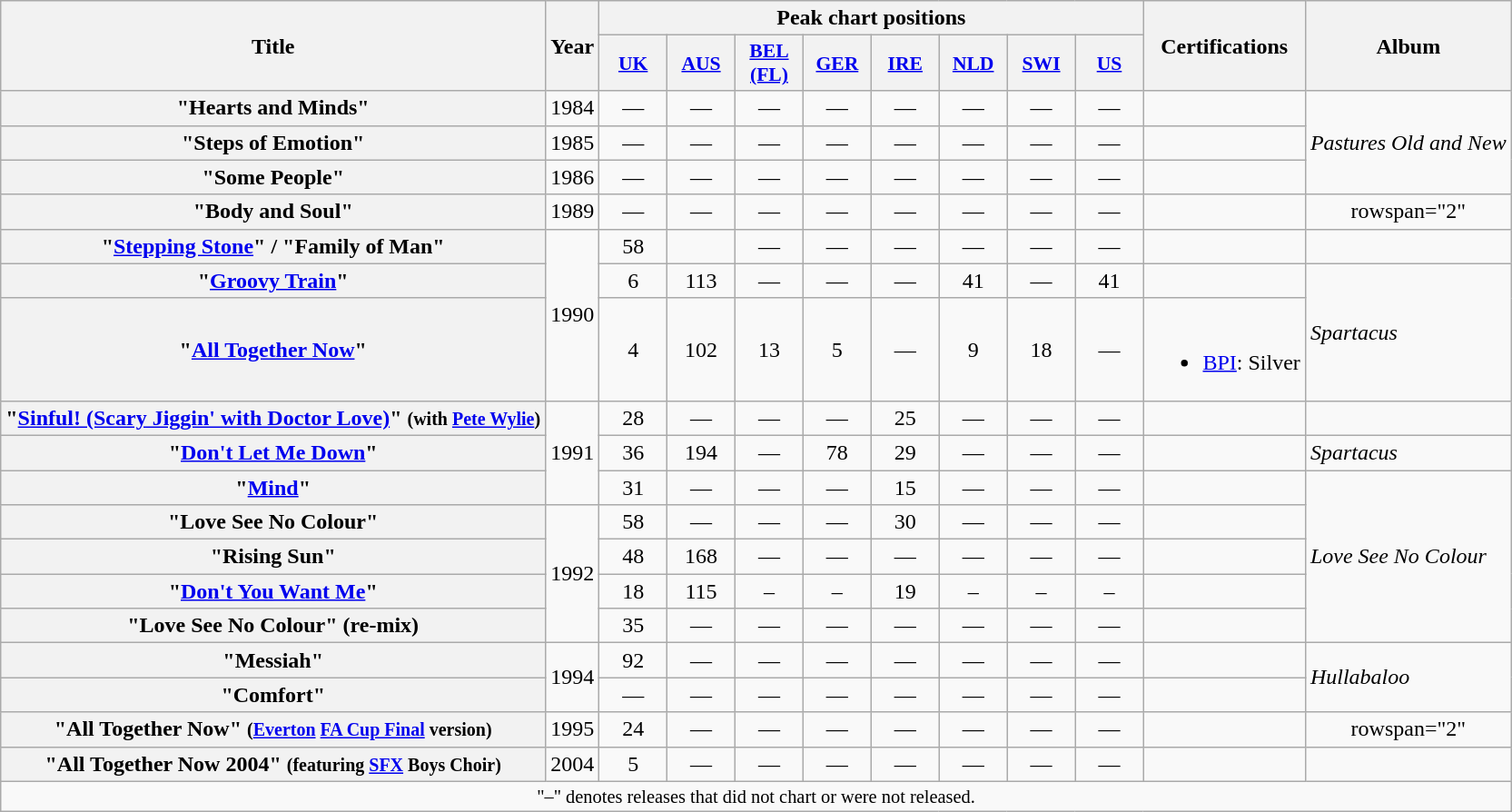<table class="wikitable plainrowheaders" style="text-align:center;">
<tr>
<th scope="col" rowspan="2">Title</th>
<th scope="col" rowspan="2">Year</th>
<th scope="col" colspan="8">Peak chart positions</th>
<th scope="col" rowspan="2">Certifications</th>
<th scope="col" rowspan="2">Album</th>
</tr>
<tr>
<th scope="col" style="width:3em;font-size:90%"><a href='#'>UK</a><br></th>
<th scope="col" style="width:3em;font-size:90%"><a href='#'>AUS</a><br></th>
<th scope="col" style="width:3em;font-size:90%"><a href='#'>BEL<br>(FL)</a><br></th>
<th scope="col" style="width:3em;font-size:90%"><a href='#'>GER</a><br></th>
<th scope="col" style="width:3em;font-size:90%"><a href='#'>IRE</a><br></th>
<th scope="col" style="width:3em;font-size:90%"><a href='#'>NLD</a><br></th>
<th scope="col" style="width:3em;font-size:90%"><a href='#'>SWI</a><br></th>
<th scope="col" style="width:3em;font-size:90%"><a href='#'>US</a><br></th>
</tr>
<tr>
<th scope="row">"Hearts and Minds"</th>
<td>1984</td>
<td>—</td>
<td>—</td>
<td>—</td>
<td>—</td>
<td>—</td>
<td>—</td>
<td>—</td>
<td>—</td>
<td></td>
<td rowspan="3" style="text-align:left;"><em>Pastures Old and New</em></td>
</tr>
<tr>
<th scope="row">"Steps of Emotion"</th>
<td>1985</td>
<td>—</td>
<td>—</td>
<td>—</td>
<td>—</td>
<td>—</td>
<td>—</td>
<td>—</td>
<td>—</td>
<td></td>
</tr>
<tr>
<th scope="row">"Some People"</th>
<td>1986</td>
<td>—</td>
<td>—</td>
<td>—</td>
<td>—</td>
<td>—</td>
<td>—</td>
<td>—</td>
<td>—</td>
<td></td>
</tr>
<tr>
<th scope="row">"Body and Soul"</th>
<td>1989</td>
<td>—</td>
<td>—</td>
<td>—</td>
<td>—</td>
<td>—</td>
<td>—</td>
<td>—</td>
<td>—</td>
<td></td>
<td>rowspan="2" </td>
</tr>
<tr>
<th scope="row">"<a href='#'>Stepping Stone</a>" / "Family of Man"</th>
<td rowspan="3">1990</td>
<td>58</td>
<td></td>
<td>—</td>
<td>—</td>
<td>—</td>
<td>—</td>
<td>—</td>
<td>—</td>
<td></td>
</tr>
<tr>
<th scope="row">"<a href='#'>Groovy Train</a>"</th>
<td>6</td>
<td>113</td>
<td>—</td>
<td>—</td>
<td>—</td>
<td>41</td>
<td>—</td>
<td>41</td>
<td></td>
<td rowspan="2" style="text-align:left;"><em>Spartacus</em></td>
</tr>
<tr>
<th scope="row">"<a href='#'>All Together Now</a>"</th>
<td>4</td>
<td>102</td>
<td>13</td>
<td>5</td>
<td>—</td>
<td>9</td>
<td>18</td>
<td>—</td>
<td><br><ul><li><a href='#'>BPI</a>: Silver</li></ul></td>
</tr>
<tr>
<th scope="row">"<a href='#'>Sinful! (Scary Jiggin' with Doctor Love)</a>" <small>(with <a href='#'>Pete Wylie</a>)</small></th>
<td rowspan="3">1991</td>
<td>28</td>
<td>—</td>
<td>—</td>
<td>—</td>
<td>25</td>
<td>—</td>
<td>—</td>
<td>—</td>
<td></td>
<td></td>
</tr>
<tr>
<th scope="row">"<a href='#'>Don't Let Me Down</a>"</th>
<td>36</td>
<td>194</td>
<td>—</td>
<td>78</td>
<td>29</td>
<td>—</td>
<td>—</td>
<td>—</td>
<td></td>
<td style="text-align:left;"><em>Spartacus</em></td>
</tr>
<tr>
<th scope="row">"<a href='#'>Mind</a>"</th>
<td>31</td>
<td>—</td>
<td>—</td>
<td>—</td>
<td>15</td>
<td>—</td>
<td>—</td>
<td>—</td>
<td></td>
<td rowspan="5" style="text-align:left;"><em>Love See No Colour</em></td>
</tr>
<tr>
<th scope="row">"Love See No Colour"</th>
<td rowspan="4">1992</td>
<td>58</td>
<td>—</td>
<td>—</td>
<td>—</td>
<td>30</td>
<td>—</td>
<td>—</td>
<td>—</td>
<td></td>
</tr>
<tr>
<th scope="row">"Rising Sun"</th>
<td>48</td>
<td>168</td>
<td>—</td>
<td>—</td>
<td>—</td>
<td>—</td>
<td>—</td>
<td>—</td>
<td></td>
</tr>
<tr>
<th scope="row">"<a href='#'>Don't You Want Me</a>"</th>
<td>18</td>
<td>115</td>
<td>–</td>
<td>–</td>
<td>19</td>
<td>–</td>
<td>–</td>
<td>–</td>
<td></td>
</tr>
<tr>
<th scope="row">"Love See No Colour" (re-mix)</th>
<td>35</td>
<td>—</td>
<td>—</td>
<td>—</td>
<td>—</td>
<td>—</td>
<td>—</td>
<td>—</td>
<td></td>
</tr>
<tr>
<th scope="row">"Messiah"</th>
<td rowspan="2">1994</td>
<td>92</td>
<td>—</td>
<td>—</td>
<td>—</td>
<td>—</td>
<td>—</td>
<td>—</td>
<td>—</td>
<td></td>
<td rowspan="2" style="text-align:left;"><em>Hullabaloo</em></td>
</tr>
<tr>
<th scope="row">"Comfort"</th>
<td>—</td>
<td>—</td>
<td>—</td>
<td>—</td>
<td>—</td>
<td>—</td>
<td>—</td>
<td>—</td>
<td></td>
</tr>
<tr>
<th scope="row">"All Together Now" <small>(<a href='#'>Everton</a> <a href='#'>FA Cup Final</a> version)</small></th>
<td>1995</td>
<td>24</td>
<td>—</td>
<td>—</td>
<td>—</td>
<td>—</td>
<td>—</td>
<td>—</td>
<td>—</td>
<td></td>
<td>rowspan="2" </td>
</tr>
<tr>
<th scope="row">"All Together Now 2004" <small>(featuring <a href='#'>SFX</a> Boys Choir)</small></th>
<td>2004</td>
<td>5</td>
<td>—</td>
<td>—</td>
<td>—</td>
<td>—</td>
<td>—</td>
<td>—</td>
<td>—</td>
<td></td>
</tr>
<tr>
<td colspan="15" style="font-size:85%">"–" denotes releases that did not chart or were not released.</td>
</tr>
</table>
